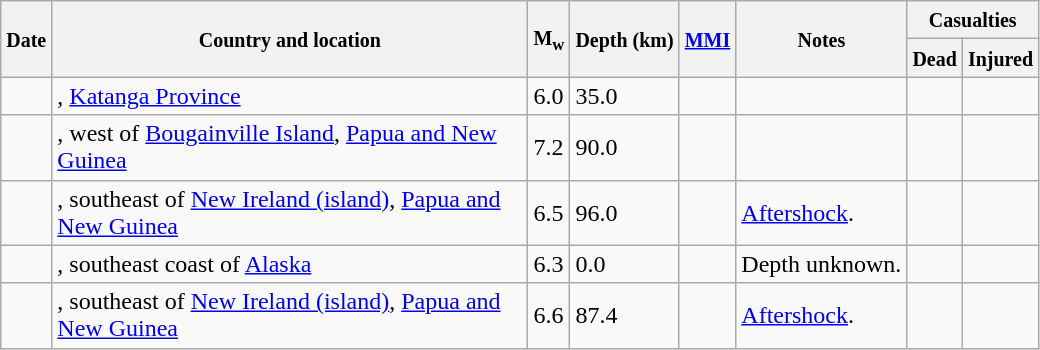<table class="wikitable sortable sort-under" style="border:1px black; margin-left:1em;">
<tr>
<th rowspan="2"><small>Date</small></th>
<th rowspan="2" style="width: 310px"><small>Country and location</small></th>
<th rowspan="2"><small>M<sub>w</sub></small></th>
<th rowspan="2"><small>Depth (km)</small></th>
<th rowspan="2"><small><a href='#'>MMI</a></small></th>
<th rowspan="2" class="unsortable"><small>Notes</small></th>
<th colspan="2"><small>Casualties</small></th>
</tr>
<tr>
<th><small>Dead</small></th>
<th><small>Injured</small></th>
</tr>
<tr>
<td></td>
<td>, <a href='#'>Katanga Province</a></td>
<td>6.0</td>
<td>35.0</td>
<td></td>
<td></td>
<td></td>
<td></td>
</tr>
<tr>
<td></td>
<td>, west of <a href='#'>Bougainville Island</a>, <a href='#'>Papua and New Guinea</a></td>
<td>7.2</td>
<td>90.0</td>
<td></td>
<td></td>
<td></td>
<td></td>
</tr>
<tr>
<td></td>
<td>, southeast of <a href='#'>New Ireland (island)</a>, <a href='#'>Papua and New Guinea</a></td>
<td>6.5</td>
<td>96.0</td>
<td></td>
<td><a href='#'>Aftershock</a>.</td>
<td></td>
<td></td>
</tr>
<tr>
<td></td>
<td>, southeast coast of <a href='#'>Alaska</a></td>
<td>6.3</td>
<td>0.0</td>
<td></td>
<td>Depth unknown.</td>
<td></td>
<td></td>
</tr>
<tr>
<td></td>
<td>, southeast of <a href='#'>New Ireland (island)</a>, <a href='#'>Papua and New Guinea</a></td>
<td>6.6</td>
<td>87.4</td>
<td></td>
<td><a href='#'>Aftershock</a>.</td>
<td></td>
<td></td>
</tr>
</table>
